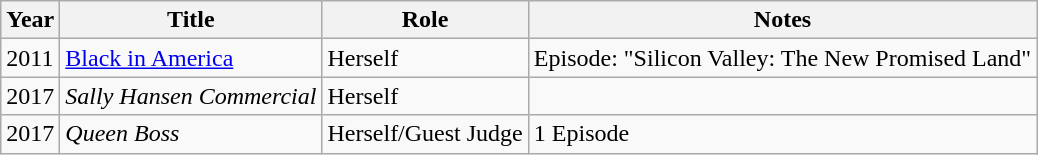<table class="wikitable">
<tr>
<th>Year</th>
<th>Title</th>
<th>Role</th>
<th>Notes</th>
</tr>
<tr>
<td>2011</td>
<td><a href='#'>Black in America</a></td>
<td>Herself</td>
<td>Episode: "Silicon Valley: The New Promised Land"</td>
</tr>
<tr>
<td>2017</td>
<td><em>Sally Hansen  Commercial</em></td>
<td>Herself</td>
<td></td>
</tr>
<tr>
<td>2017</td>
<td><em>Queen Boss</em></td>
<td>Herself/Guest Judge</td>
<td>1 Episode</td>
</tr>
</table>
